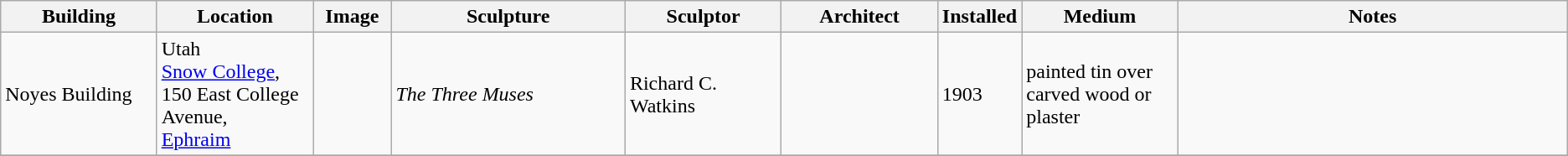<table class="wikitable sortable">
<tr>
<th width="10%">Building</th>
<th width="10%">Location</th>
<th width="5%">Image</th>
<th width="15%">Sculpture</th>
<th width="10%">Sculptor</th>
<th width="10%">Architect</th>
<th width="5%">Installed</th>
<th width="10%">Medium</th>
<th width="25%">Notes</th>
</tr>
<tr>
<td>Noyes Building</td>
<td>Utah<br><a href='#'>Snow College</a>,<br>150 East College Avenue,<br><a href='#'>Ephraim</a></td>
<td></td>
<td><em>The Three Muses</em></td>
<td>Richard C. Watkins</td>
<td></td>
<td>1903</td>
<td>painted tin over carved wood or plaster</td>
<td></td>
</tr>
<tr>
</tr>
</table>
